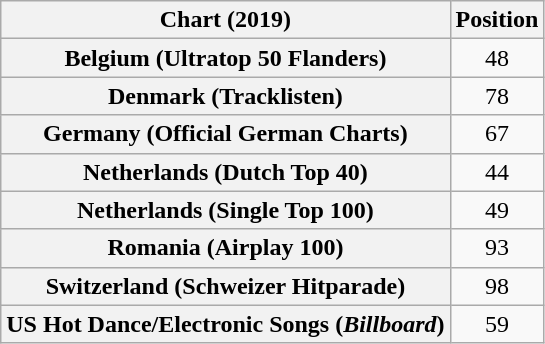<table class="wikitable sortable plainrowheaders" style="text-align:center">
<tr>
<th scope="col">Chart (2019)</th>
<th scope="col">Position</th>
</tr>
<tr>
<th scope="row">Belgium (Ultratop 50 Flanders)</th>
<td>48</td>
</tr>
<tr>
<th scope="row">Denmark (Tracklisten)</th>
<td>78</td>
</tr>
<tr>
<th scope="row">Germany (Official German Charts)</th>
<td>67</td>
</tr>
<tr>
<th scope="row">Netherlands (Dutch Top 40)</th>
<td>44</td>
</tr>
<tr>
<th scope="row">Netherlands (Single Top 100)</th>
<td>49</td>
</tr>
<tr>
<th scope="row">Romania (Airplay 100)</th>
<td>93</td>
</tr>
<tr>
<th scope="row">Switzerland (Schweizer Hitparade)</th>
<td>98</td>
</tr>
<tr>
<th scope="row">US Hot Dance/Electronic Songs (<em>Billboard</em>)</th>
<td>59</td>
</tr>
</table>
